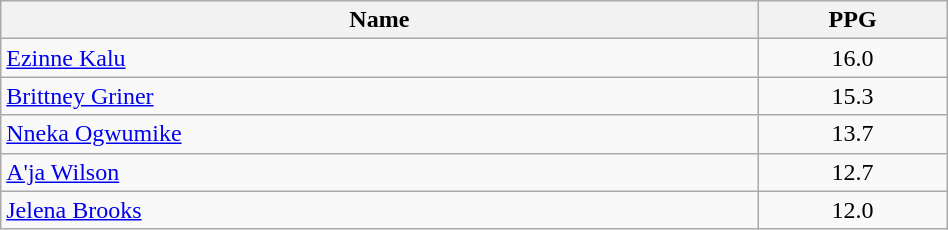<table class=wikitable width="50%">
<tr>
<th width="80%">Name</th>
<th width="20%">PPG</th>
</tr>
<tr>
<td> <a href='#'>Ezinne Kalu</a></td>
<td align=center>16.0</td>
</tr>
<tr>
<td> <a href='#'>Brittney Griner</a></td>
<td align=center>15.3</td>
</tr>
<tr>
<td> <a href='#'>Nneka Ogwumike</a></td>
<td align=center>13.7</td>
</tr>
<tr>
<td> <a href='#'>A'ja Wilson</a></td>
<td align=center>12.7</td>
</tr>
<tr>
<td> <a href='#'>Jelena Brooks</a></td>
<td align=center>12.0</td>
</tr>
</table>
